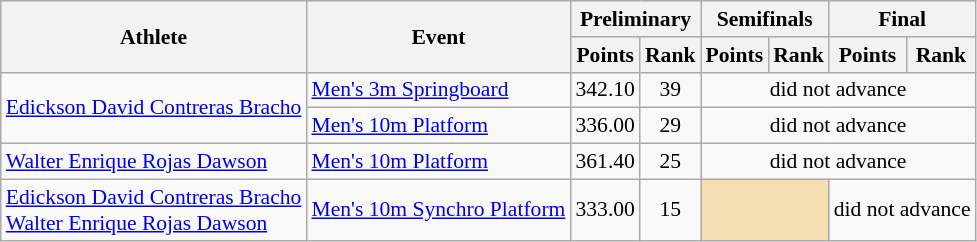<table class=wikitable style="font-size:90%">
<tr>
<th rowspan="2">Athlete</th>
<th rowspan="2">Event</th>
<th colspan="2">Preliminary</th>
<th colspan="2">Semifinals</th>
<th colspan="2">Final</th>
</tr>
<tr>
<th>Points</th>
<th>Rank</th>
<th>Points</th>
<th>Rank</th>
<th>Points</th>
<th>Rank</th>
</tr>
<tr>
<td rowspan="2"><a href='#'>Edickson David Contreras Bracho</a></td>
<td><a href='#'>Men's 3m Springboard</a></td>
<td align=center>342.10</td>
<td align=center>39</td>
<td align=center colspan=4>did not advance</td>
</tr>
<tr>
<td><a href='#'>Men's 10m Platform</a></td>
<td align=center>336.00</td>
<td align=center>29</td>
<td align=center colspan=4>did not advance</td>
</tr>
<tr>
<td rowspan="1"><a href='#'>Walter Enrique Rojas Dawson</a></td>
<td><a href='#'>Men's 10m Platform</a></td>
<td align=center>361.40</td>
<td align=center>25</td>
<td align=center colspan=4>did not advance</td>
</tr>
<tr>
<td rowspan="1"><a href='#'>Edickson David Contreras Bracho</a><br><a href='#'>Walter Enrique Rojas Dawson</a></td>
<td><a href='#'>Men's 10m Synchro Platform</a></td>
<td align=center>333.00</td>
<td align=center>15</td>
<td colspan= 2 bgcolor="wheat"></td>
<td align=center colspan=2>did not advance</td>
</tr>
</table>
